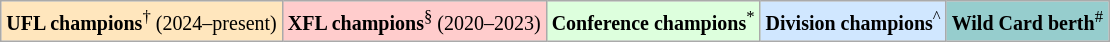<table class="wikitable">
<tr>
<td bgcolor="#ffe6bd"><small><strong>UFL champions</strong><sup>†</sup> (2024–present)</small></td>
<td bgcolor="#ffcccc"><small><strong>XFL champions</strong><sup>§</sup> (2020–2023)</small></td>
<td bgcolor="#ddffdd"><small><strong>Conference champions</strong><sup>*</sup></small></td>
<td bgcolor="#d0e7ff"><small><strong>Division champions</strong><sup>^</sup></small></td>
<td bgcolor="#96cdcd"><small><strong>Wild Card berth</strong><sup>#</sup></small></td>
</tr>
</table>
